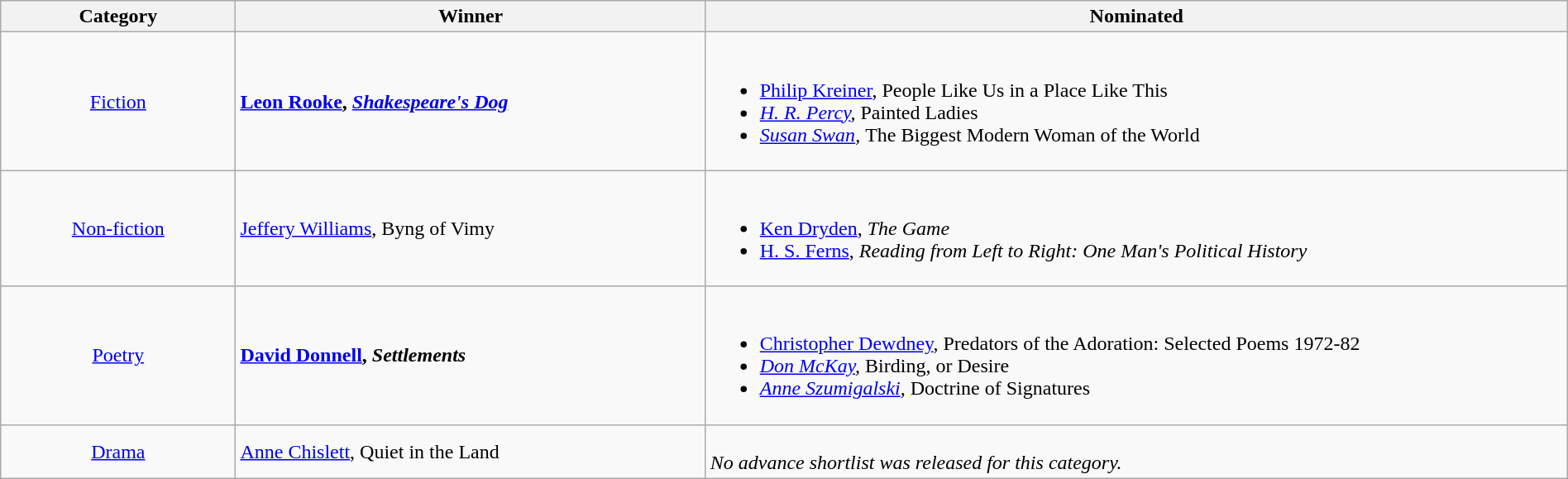<table class="wikitable" width="100%">
<tr>
<th width=15%>Category</th>
<th width=30%>Winner</th>
<th width=55%>Nominated</th>
</tr>
<tr>
<td align="center"><a href='#'>Fiction</a></td>
<td> <strong><a href='#'>Leon Rooke</a>, <em><a href='#'>Shakespeare's Dog</a><strong><em></td>
<td><br><ul><li><a href='#'>Philip Kreiner</a>, </em>People Like Us in a Place Like This<em></li><li><a href='#'>H. R. Percy</a>, </em>Painted Ladies<em></li><li><a href='#'>Susan Swan</a>, </em>The Biggest Modern Woman of the World<em></li></ul></td>
</tr>
<tr>
<td align="center"><a href='#'>Non-fiction</a></td>
<td> </strong><a href='#'>Jeffery Williams</a>, </em>Byng of Vimy</em></strong></td>
<td><br><ul><li><a href='#'>Ken Dryden</a>, <em>The Game</em></li><li><a href='#'>H. S. Ferns</a>, <em>Reading from Left to Right: One Man's Political History</em></li></ul></td>
</tr>
<tr>
<td align="center"><a href='#'>Poetry</a></td>
<td> <strong><a href='#'>David Donnell</a>, <em>Settlements<strong><em></td>
<td><br><ul><li><a href='#'>Christopher Dewdney</a>, </em>Predators of the Adoration: Selected Poems 1972-82<em></li><li><a href='#'>Don McKay</a>, </em>Birding, or Desire<em></li><li><a href='#'>Anne Szumigalski</a>, </em>Doctrine of Signatures<em></li></ul></td>
</tr>
<tr>
<td align="center"><a href='#'>Drama</a></td>
<td> </strong><a href='#'>Anne Chislett</a>, </em>Quiet in the Land</em></strong></td>
<td><br><em>No advance shortlist was released for this category.</em></td>
</tr>
</table>
